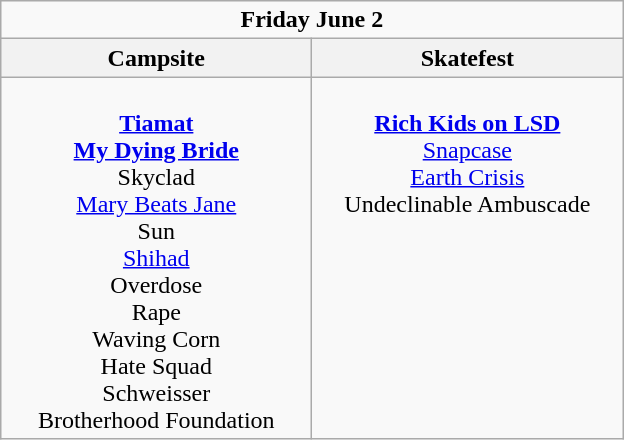<table class="wikitable">
<tr>
<td colspan="3" align="center"><strong>Friday June 2</strong></td>
</tr>
<tr>
<th>Campsite</th>
<th>Skatefest</th>
</tr>
<tr>
<td valign="top" align="center" width=200><br><strong><a href='#'>Tiamat</a></strong>
<br><strong><a href='#'>My Dying Bride</a></strong>
<br>Skyclad
<br><a href='#'>Mary Beats Jane</a>
<br>Sun
<br><a href='#'>Shihad</a>
<br>Overdose
<br>Rape
<br>Waving Corn
<br>Hate Squad
<br>Schweisser
<br>Brotherhood Foundation</td>
<td valign="top" align="center" width=200><br><strong><a href='#'>Rich Kids on LSD</a></strong>
<br><a href='#'>Snapcase</a>
<br><a href='#'>Earth Crisis</a>
<br>Undeclinable Ambuscade</td>
</tr>
</table>
